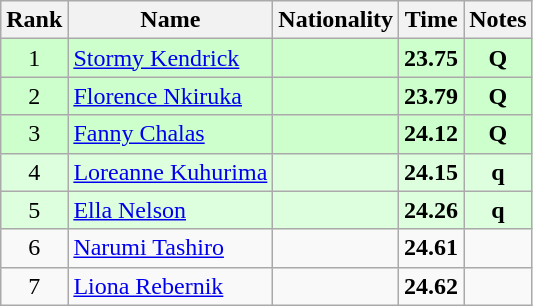<table class="wikitable sortable" style="text-align:center">
<tr>
<th>Rank</th>
<th>Name</th>
<th>Nationality</th>
<th>Time</th>
<th>Notes</th>
</tr>
<tr bgcolor=ccffcc>
<td>1</td>
<td align=left><a href='#'>Stormy Kendrick</a></td>
<td align=left></td>
<td><strong>23.75</strong></td>
<td><strong>Q</strong></td>
</tr>
<tr bgcolor=ccffcc>
<td>2</td>
<td align=left><a href='#'>Florence Nkiruka</a></td>
<td align=left></td>
<td><strong>23.79</strong></td>
<td><strong>Q</strong></td>
</tr>
<tr bgcolor=ccffcc>
<td>3</td>
<td align=left><a href='#'>Fanny Chalas</a></td>
<td align=left></td>
<td><strong>24.12</strong></td>
<td><strong>Q</strong></td>
</tr>
<tr bgcolor=ddffdd>
<td>4</td>
<td align=left><a href='#'>Loreanne Kuhurima</a></td>
<td align=left></td>
<td><strong>24.15</strong></td>
<td><strong>q</strong></td>
</tr>
<tr bgcolor=ddffdd>
<td>5</td>
<td align=left><a href='#'>Ella Nelson</a></td>
<td align=left></td>
<td><strong>24.26</strong></td>
<td><strong>q</strong></td>
</tr>
<tr>
<td>6</td>
<td align=left><a href='#'>Narumi Tashiro</a></td>
<td align=left></td>
<td><strong>24.61</strong></td>
<td></td>
</tr>
<tr>
<td>7</td>
<td align=left><a href='#'>Liona Rebernik</a></td>
<td align=left></td>
<td><strong>24.62</strong></td>
<td></td>
</tr>
</table>
